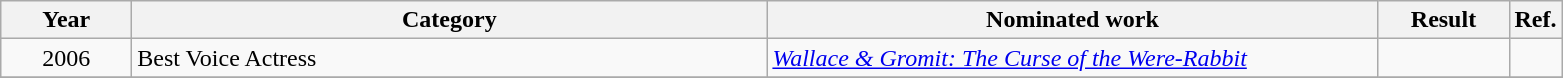<table class=wikitable>
<tr>
<th scope="col" style="width:5em;">Year</th>
<th scope="col" style="width:26em;">Category</th>
<th scope="col" style="width:25em;">Nominated work</th>
<th scope="col" style="width:5em;">Result</th>
<th>Ref.</th>
</tr>
<tr>
<td style="text-align:center;">2006</td>
<td>Best Voice Actress</td>
<td><em><a href='#'>Wallace & Gromit: The Curse of the Were-Rabbit</a></em></td>
<td></td>
<td></td>
</tr>
<tr>
</tr>
</table>
